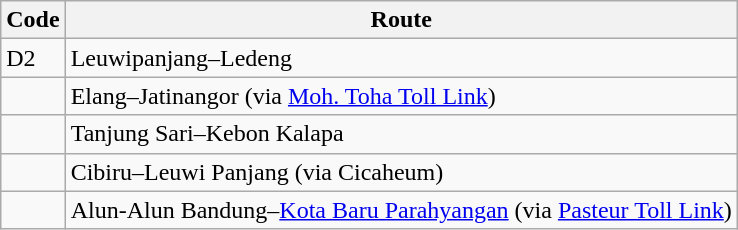<table class="wikitable">
<tr>
<th>Code</th>
<th>Route</th>
</tr>
<tr>
<td>D2</td>
<td>Leuwipanjang–Ledeng</td>
</tr>
<tr>
<td></td>
<td>Elang–Jatinangor (via <a href='#'>Moh. Toha Toll Link</a>)</td>
</tr>
<tr>
<td></td>
<td>Tanjung Sari–Kebon Kalapa</td>
</tr>
<tr>
<td></td>
<td>Cibiru–Leuwi Panjang (via Cicaheum)</td>
</tr>
<tr>
<td></td>
<td>Alun-Alun Bandung–<a href='#'>Kota Baru Parahyangan</a> (via <a href='#'>Pasteur Toll Link</a>)</td>
</tr>
</table>
